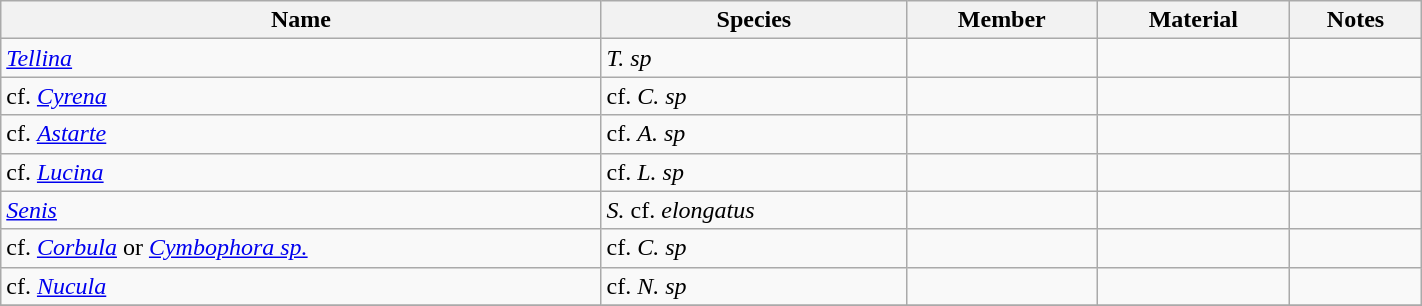<table class="wikitable" align="center" width="75%">
<tr>
<th>Name</th>
<th>Species</th>
<th>Member</th>
<th>Material</th>
<th>Notes</th>
</tr>
<tr>
<td><em><a href='#'>Tellina</a></em></td>
<td><em>T. sp</em></td>
<td></td>
<td></td>
<td></td>
</tr>
<tr>
<td>cf. <em><a href='#'>Cyrena</a></em></td>
<td>cf. <em>C. sp</em></td>
<td></td>
<td></td>
<td></td>
</tr>
<tr>
<td>cf. <em><a href='#'>Astarte</a></em></td>
<td>cf. <em>A. sp</em></td>
<td></td>
<td></td>
<td></td>
</tr>
<tr>
<td>cf. <em><a href='#'>Lucina</a></em></td>
<td>cf. <em>L. sp</em></td>
<td></td>
<td></td>
<td></td>
</tr>
<tr>
<td><em><a href='#'>Senis</a></em></td>
<td><em>S.</em> cf. <em>elongatus</em></td>
<td></td>
<td></td>
<td></td>
</tr>
<tr>
<td>cf. <em><a href='#'>Corbula</a></em> or <em><a href='#'>Cymbophora sp.</a></em></td>
<td>cf. <em>C. sp</em></td>
<td></td>
<td></td>
<td></td>
</tr>
<tr>
<td>cf. <em><a href='#'>Nucula</a></em></td>
<td>cf. <em>N. sp</em></td>
<td></td>
<td></td>
<td></td>
</tr>
<tr>
</tr>
</table>
